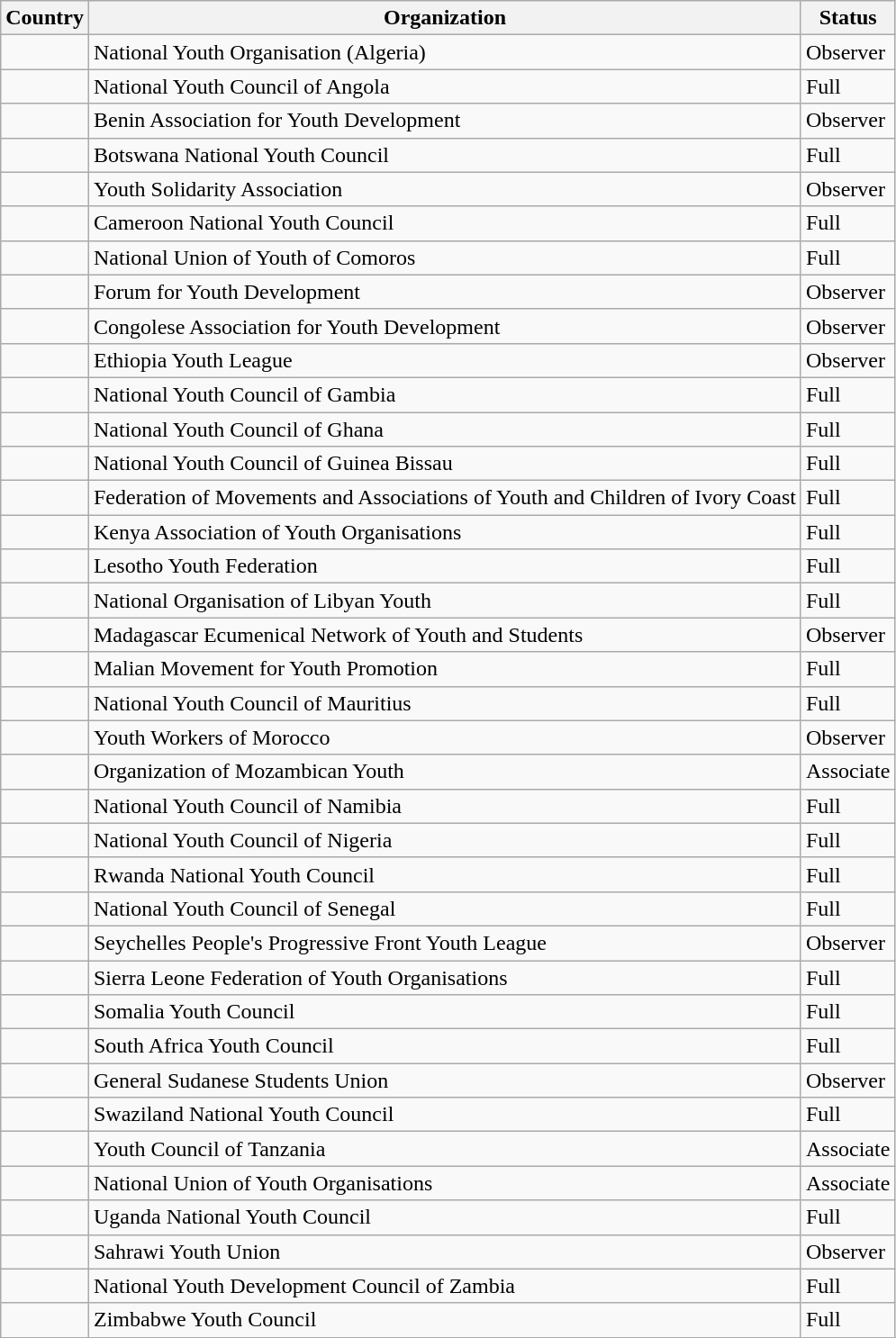<table class="wikitable sortable">
<tr>
<th>Country</th>
<th>Organization</th>
<th>Status</th>
</tr>
<tr>
<td></td>
<td>National Youth Organisation (Algeria)</td>
<td>Observer</td>
</tr>
<tr>
<td></td>
<td>National Youth Council of Angola</td>
<td>Full</td>
</tr>
<tr>
<td></td>
<td>Benin Association for Youth Development</td>
<td>Observer</td>
</tr>
<tr>
<td></td>
<td>Botswana National Youth Council</td>
<td>Full</td>
</tr>
<tr>
<td></td>
<td>Youth Solidarity Association</td>
<td>Observer</td>
</tr>
<tr>
<td></td>
<td>Cameroon National Youth Council</td>
<td>Full</td>
</tr>
<tr>
<td></td>
<td>National Union of Youth of Comoros</td>
<td>Full</td>
</tr>
<tr>
<td></td>
<td>Forum for Youth Development</td>
<td>Observer</td>
</tr>
<tr>
<td></td>
<td>Congolese Association for Youth Development</td>
<td>Observer</td>
</tr>
<tr>
<td></td>
<td>Ethiopia Youth League</td>
<td>Observer</td>
</tr>
<tr>
<td></td>
<td>National Youth Council of Gambia</td>
<td>Full</td>
</tr>
<tr>
<td></td>
<td>National Youth Council of Ghana</td>
<td>Full</td>
</tr>
<tr>
<td></td>
<td>National Youth Council of Guinea Bissau</td>
<td>Full</td>
</tr>
<tr>
<td></td>
<td>Federation of Movements and Associations of Youth and Children of Ivory Coast</td>
<td>Full</td>
</tr>
<tr>
<td></td>
<td>Kenya Association of Youth Organisations</td>
<td>Full</td>
</tr>
<tr>
<td></td>
<td>Lesotho Youth Federation</td>
<td>Full</td>
</tr>
<tr>
<td></td>
<td>National Organisation of Libyan Youth</td>
<td>Full</td>
</tr>
<tr>
<td></td>
<td>Madagascar Ecumenical Network of Youth and Students</td>
<td>Observer</td>
</tr>
<tr>
<td></td>
<td>Malian Movement for Youth Promotion</td>
<td>Full</td>
</tr>
<tr>
<td></td>
<td>National Youth Council of Mauritius</td>
<td>Full</td>
</tr>
<tr>
<td></td>
<td>Youth Workers of Morocco</td>
<td>Observer</td>
</tr>
<tr>
<td></td>
<td>Organization of Mozambican Youth</td>
<td>Associate</td>
</tr>
<tr>
<td></td>
<td>National Youth Council of Namibia</td>
<td>Full</td>
</tr>
<tr>
<td></td>
<td>National Youth Council of Nigeria</td>
<td>Full</td>
</tr>
<tr>
<td></td>
<td>Rwanda National Youth Council</td>
<td>Full</td>
</tr>
<tr>
<td></td>
<td>National Youth Council of Senegal</td>
<td>Full</td>
</tr>
<tr>
<td></td>
<td>Seychelles People's Progressive Front Youth League</td>
<td>Observer</td>
</tr>
<tr>
<td></td>
<td>Sierra Leone Federation of Youth Organisations</td>
<td>Full</td>
</tr>
<tr>
<td></td>
<td>Somalia Youth Council</td>
<td>Full</td>
</tr>
<tr>
<td></td>
<td>South Africa Youth Council</td>
<td>Full</td>
</tr>
<tr>
<td></td>
<td>General Sudanese Students Union</td>
<td>Observer</td>
</tr>
<tr>
<td></td>
<td>Swaziland National Youth Council</td>
<td>Full</td>
</tr>
<tr>
<td></td>
<td>Youth Council of Tanzania</td>
<td>Associate</td>
</tr>
<tr>
<td></td>
<td>National Union of Youth Organisations</td>
<td>Associate</td>
</tr>
<tr>
<td></td>
<td>Uganda National Youth Council</td>
<td>Full</td>
</tr>
<tr>
<td></td>
<td>Sahrawi Youth Union</td>
<td>Observer</td>
</tr>
<tr>
<td></td>
<td>National Youth Development Council of Zambia</td>
<td>Full</td>
</tr>
<tr>
<td></td>
<td>Zimbabwe Youth Council</td>
<td>Full</td>
</tr>
</table>
